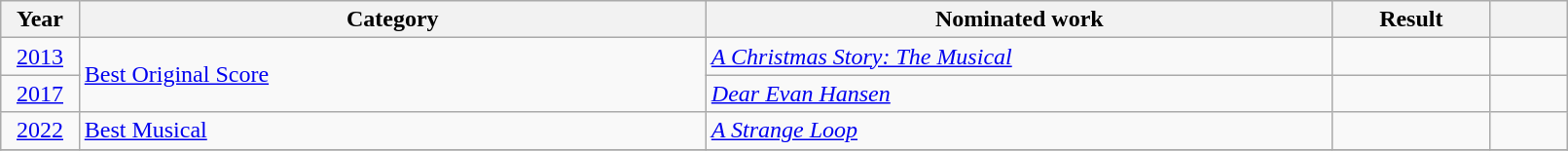<table class="wikitable" style="width:85%;">
<tr>
<th width=5%>Year</th>
<th style="width:40%;">Category</th>
<th style="width:40%;">Nominated work</th>
<th style="width:10%;">Result</th>
<th width=5%></th>
</tr>
<tr>
<td style="text-align:center;"><a href='#'>2013</a></td>
<td rowspan="2"><a href='#'>Best Original Score</a></td>
<td><em><a href='#'>A Christmas Story: The Musical</a></em></td>
<td></td>
<td align="center"></td>
</tr>
<tr>
<td style="text-align:center;"><a href='#'>2017</a></td>
<td><em><a href='#'>Dear Evan Hansen</a></em></td>
<td></td>
<td align="center"></td>
</tr>
<tr>
<td style="text-align:center;"><a href='#'>2022</a></td>
<td><a href='#'>Best Musical</a></td>
<td><em><a href='#'>A Strange Loop</a></em> </td>
<td></td>
<td align="center"></td>
</tr>
<tr>
</tr>
</table>
